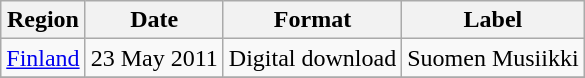<table class=wikitable>
<tr>
<th>Region</th>
<th>Date</th>
<th>Format</th>
<th>Label</th>
</tr>
<tr>
<td><a href='#'>Finland</a></td>
<td>23 May 2011</td>
<td>Digital download</td>
<td>Suomen Musiikki</td>
</tr>
<tr>
</tr>
</table>
